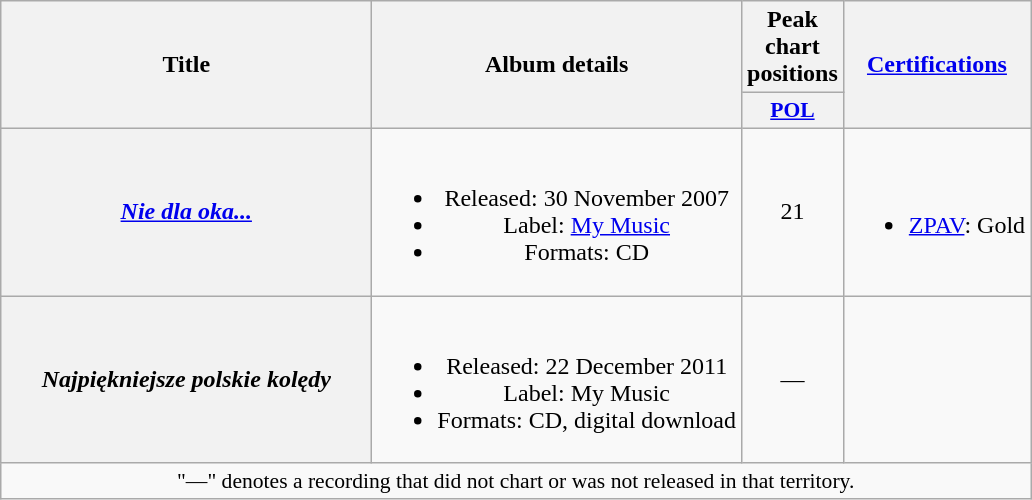<table class="wikitable plainrowheaders" style="text-align:center;">
<tr>
<th scope="col" rowspan="2" style="width:15em;">Title</th>
<th scope="col" rowspan="2">Album details</th>
<th scope="col" colspan="1">Peak chart positions</th>
<th scope="col" rowspan="2"><a href='#'>Certifications</a></th>
</tr>
<tr>
<th scope="col" style="width:3em;font-size:90%;"><a href='#'>POL</a><br></th>
</tr>
<tr>
<th scope="row"><em><a href='#'>Nie dla oka...</a></em></th>
<td><br><ul><li>Released: 30 November 2007</li><li>Label: <a href='#'>My Music</a></li><li>Formats: CD</li></ul></td>
<td>21</td>
<td><br><ul><li><a href='#'>ZPAV</a>: Gold</li></ul></td>
</tr>
<tr>
<th scope="row"><em>Najpiękniejsze polskie kolędy</em></th>
<td><br><ul><li>Released: 22 December 2011</li><li>Label: My Music</li><li>Formats: CD, digital download</li></ul></td>
<td>—</td>
<td></td>
</tr>
<tr>
<td colspan="4" style="font-size:90%">"—" denotes a recording that did not chart or was not released in that territory.</td>
</tr>
</table>
